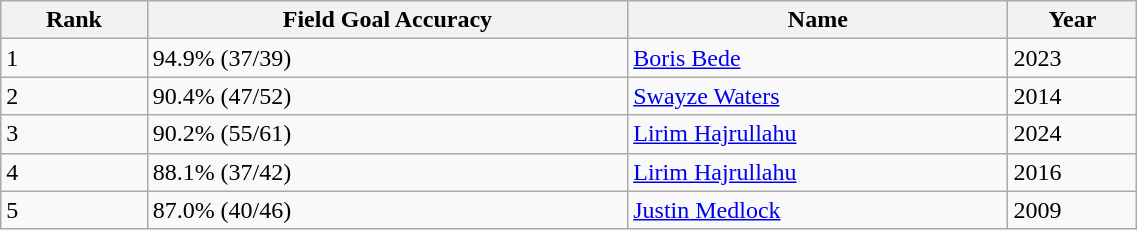<table class="wikitable" style="width:60%; text-align:left; border-collapse:collapse;">
<tr>
<th>Rank</th>
<th>Field Goal Accuracy</th>
<th>Name</th>
<th>Year</th>
</tr>
<tr>
<td>1</td>
<td>94.9% (37/39)</td>
<td><a href='#'>Boris Bede</a></td>
<td>2023</td>
</tr>
<tr>
<td>2</td>
<td>90.4% (47/52)</td>
<td><a href='#'>Swayze Waters</a></td>
<td>2014</td>
</tr>
<tr>
<td>3</td>
<td>90.2% (55/61)</td>
<td><a href='#'>Lirim Hajrullahu</a></td>
<td>2024</td>
</tr>
<tr>
<td>4</td>
<td>88.1% (37/42)</td>
<td><a href='#'>Lirim Hajrullahu</a></td>
<td>2016</td>
</tr>
<tr>
<td>5</td>
<td>87.0% (40/46)</td>
<td><a href='#'>Justin Medlock</a></td>
<td>2009</td>
</tr>
</table>
